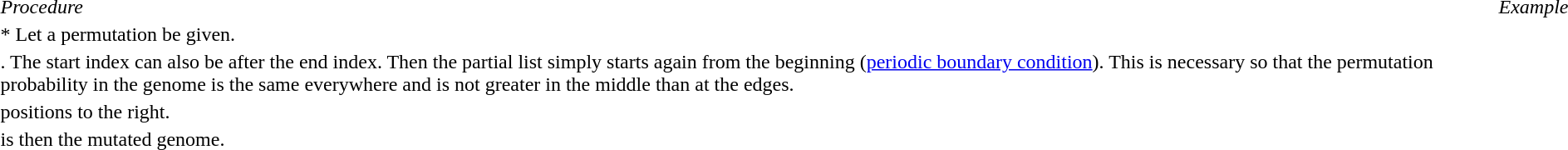<table>
<tr>
<td><em>Procedure</em></td>
<td>  </td>
<td><em>Example</em></td>
</tr>
<tr>
<td>* Let a permutation be given.</td>
<td>  </td>
<td></td>
</tr>
<tr>
<td>. The start index can also be after the end index.  Then the partial list simply starts again from the beginning (<a href='#'>periodic boundary condition</a>). This is necessary so that the permutation probability in the genome is the same everywhere and is not greater in the middle than at the edges.</td>
<td>  </td>
<td></td>
</tr>
<tr>
<td> positions to the right.</td>
<td>  </td>
<td></td>
</tr>
<tr>
<td> is then the mutated genome.</td>
<td>  </td>
<td></td>
</tr>
</table>
